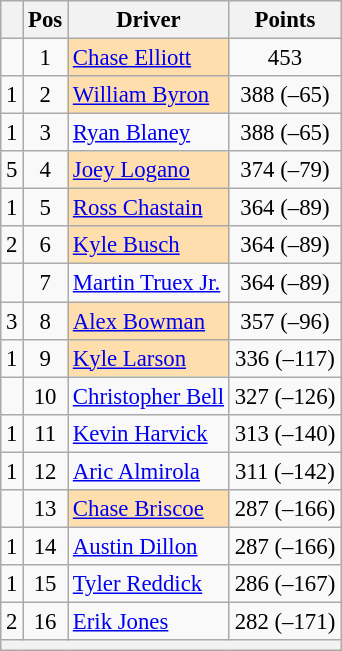<table class="wikitable" style="font-size: 95%">
<tr>
<th></th>
<th>Pos</th>
<th>Driver</th>
<th>Points</th>
</tr>
<tr>
<td align="left"></td>
<td style="text-align:center;">1</td>
<td style="background:#FFDEAD;"><a href='#'>Chase Elliott</a></td>
<td style="text-align:center;">453</td>
</tr>
<tr>
<td align="left"> 1</td>
<td style="text-align:center;">2</td>
<td style="background:#FFDEAD;"><a href='#'>William Byron</a></td>
<td style="text-align:center;">388 (–65)</td>
</tr>
<tr>
<td align="left"> 1</td>
<td style="text-align:center;">3</td>
<td><a href='#'>Ryan Blaney</a></td>
<td style="text-align:center;">388 (–65)</td>
</tr>
<tr>
<td align="left"> 5</td>
<td style="text-align:center;">4</td>
<td style="background:#FFDEAD;"><a href='#'>Joey Logano</a></td>
<td style="text-align:center;">374 (–79)</td>
</tr>
<tr>
<td align="left"> 1</td>
<td style="text-align:center;">5</td>
<td style="background:#FFDEAD;"><a href='#'>Ross Chastain</a></td>
<td style="text-align:center;">364 (–89)</td>
</tr>
<tr>
<td align="left"> 2</td>
<td style="text-align:center;">6</td>
<td style="background:#FFDEAD;"><a href='#'>Kyle Busch</a></td>
<td style="text-align:center;">364 (–89)</td>
</tr>
<tr>
<td align="left"></td>
<td style="text-align:center;">7</td>
<td><a href='#'>Martin Truex Jr.</a></td>
<td style="text-align:center;">364 (–89)</td>
</tr>
<tr>
<td align="left"> 3</td>
<td style="text-align:center;">8</td>
<td style="background:#FFDEAD;"><a href='#'>Alex Bowman</a></td>
<td style="text-align:center;">357 (–96)</td>
</tr>
<tr>
<td align="left"> 1</td>
<td style="text-align:center;">9</td>
<td style="background:#FFDEAD;"><a href='#'>Kyle Larson</a></td>
<td style="text-align:center;">336 (–117)</td>
</tr>
<tr>
<td align="left"></td>
<td style="text-align:center;">10</td>
<td><a href='#'>Christopher Bell</a></td>
<td style="text-align:center;">327 (–126)</td>
</tr>
<tr>
<td align="left"> 1</td>
<td style="text-align:center;">11</td>
<td><a href='#'>Kevin Harvick</a></td>
<td style="text-align:center;">313 (–140)</td>
</tr>
<tr>
<td align="left"> 1</td>
<td style="text-align:center;">12</td>
<td><a href='#'>Aric Almirola</a></td>
<td style="text-align:center;">311 (–142)</td>
</tr>
<tr>
<td align="left"></td>
<td style="text-align:center;">13</td>
<td style="background:#FFDEAD;"><a href='#'>Chase Briscoe</a></td>
<td style="text-align:center;">287 (–166)</td>
</tr>
<tr>
<td align="left"> 1</td>
<td style="text-align:center;">14</td>
<td><a href='#'>Austin Dillon</a></td>
<td style="text-align:center;">287 (–166)</td>
</tr>
<tr>
<td align="left"> 1</td>
<td style="text-align:center;">15</td>
<td><a href='#'>Tyler Reddick</a></td>
<td style="text-align:center;">286 (–167)</td>
</tr>
<tr>
<td align="left"> 2</td>
<td style="text-align:center;">16</td>
<td><a href='#'>Erik Jones</a></td>
<td style="text-align:center;">282 (–171)</td>
</tr>
<tr class="sortbottom">
<th colspan="9"></th>
</tr>
</table>
